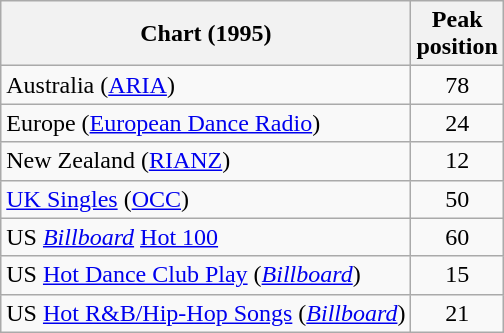<table class="wikitable sortable">
<tr>
<th align="center">Chart (1995)</th>
<th align="center">Peak<br>position</th>
</tr>
<tr>
<td align="left">Australia (<a href='#'>ARIA</a>)</td>
<td align="center">78</td>
</tr>
<tr>
<td align="left">Europe (<a href='#'>European Dance Radio</a>)</td>
<td align="center">24</td>
</tr>
<tr>
<td align="left">New Zealand (<a href='#'>RIANZ</a>)</td>
<td align="center">12</td>
</tr>
<tr>
<td align="left"><a href='#'>UK Singles</a> (<a href='#'>OCC</a>)</td>
<td align="center">50</td>
</tr>
<tr>
<td align="left">US <em><a href='#'>Billboard</a></em> <a href='#'>Hot 100</a></td>
<td align="center">60</td>
</tr>
<tr>
<td align="left">US <a href='#'>Hot Dance Club Play</a> (<em><a href='#'>Billboard</a></em>)</td>
<td align="center">15</td>
</tr>
<tr>
<td align="left">US <a href='#'>Hot R&B/Hip-Hop Songs</a> (<em><a href='#'>Billboard</a></em>)</td>
<td align="center">21</td>
</tr>
</table>
